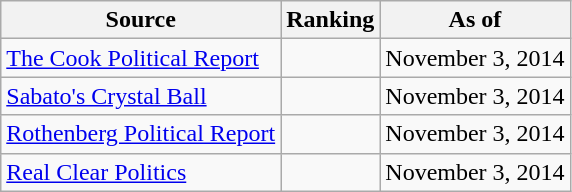<table class="wikitable" style="text-align:center">
<tr>
<th>Source</th>
<th>Ranking</th>
<th>As of</th>
</tr>
<tr>
<td align=left><a href='#'>The Cook Political Report</a></td>
<td></td>
<td>November 3, 2014</td>
</tr>
<tr>
<td align=left><a href='#'>Sabato's Crystal Ball</a></td>
<td></td>
<td>November 3, 2014</td>
</tr>
<tr>
<td align=left><a href='#'>Rothenberg Political Report</a></td>
<td></td>
<td>November 3, 2014</td>
</tr>
<tr>
<td align=left><a href='#'>Real Clear Politics</a></td>
<td></td>
<td>November 3, 2014</td>
</tr>
</table>
